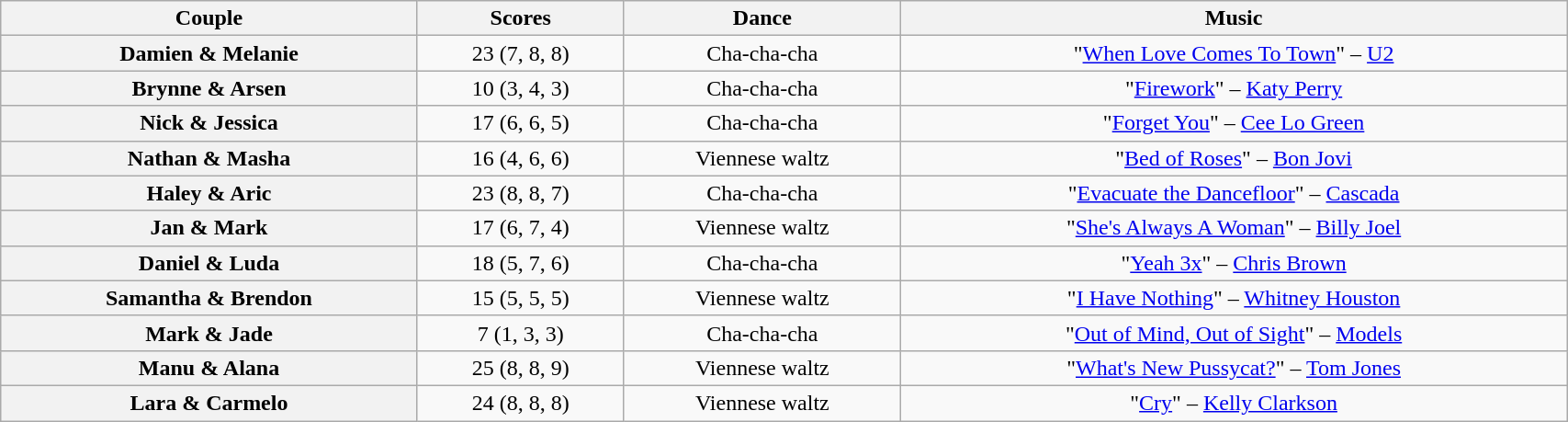<table class="wikitable sortable" style="text-align:center; width: 90%">
<tr>
<th scope="col">Couple</th>
<th scope="col">Scores</th>
<th scope="col">Dance</th>
<th scope="col" class="unsortable">Music</th>
</tr>
<tr>
<th scope="row">Damien & Melanie</th>
<td>23 (7, 8, 8)</td>
<td>Cha-cha-cha</td>
<td>"<a href='#'>When Love Comes To Town</a>" – <a href='#'>U2</a></td>
</tr>
<tr>
<th scope="row">Brynne & Arsen</th>
<td>10 (3, 4, 3)</td>
<td>Cha-cha-cha</td>
<td>"<a href='#'>Firework</a>" – <a href='#'>Katy Perry</a></td>
</tr>
<tr>
<th scope="row">Nick & Jessica</th>
<td>17 (6, 6, 5)</td>
<td>Cha-cha-cha</td>
<td>"<a href='#'>Forget You</a>" – <a href='#'>Cee Lo Green</a></td>
</tr>
<tr>
<th scope="row">Nathan & Masha</th>
<td>16 (4, 6, 6)</td>
<td>Viennese waltz</td>
<td>"<a href='#'>Bed of Roses</a>" – <a href='#'>Bon Jovi</a></td>
</tr>
<tr>
<th scope="row">Haley & Aric</th>
<td>23 (8, 8, 7)</td>
<td>Cha-cha-cha</td>
<td>"<a href='#'>Evacuate the Dancefloor</a>" – <a href='#'>Cascada</a></td>
</tr>
<tr>
<th scope="row">Jan & Mark</th>
<td>17 (6, 7, 4)</td>
<td>Viennese waltz</td>
<td>"<a href='#'>She's Always A Woman</a>" – <a href='#'>Billy Joel</a></td>
</tr>
<tr>
<th scope="row">Daniel & Luda</th>
<td>18 (5, 7, 6)</td>
<td>Cha-cha-cha</td>
<td>"<a href='#'>Yeah 3x</a>" – <a href='#'>Chris Brown</a></td>
</tr>
<tr>
<th scope="row">Samantha & Brendon</th>
<td>15 (5, 5, 5)</td>
<td>Viennese waltz</td>
<td>"<a href='#'>I Have Nothing</a>" – <a href='#'>Whitney Houston</a></td>
</tr>
<tr>
<th scope="row">Mark & Jade</th>
<td>7 (1, 3, 3)</td>
<td>Cha-cha-cha</td>
<td>"<a href='#'>Out of Mind, Out of Sight</a>" – <a href='#'>Models</a></td>
</tr>
<tr>
<th scope="row">Manu & Alana</th>
<td>25 (8, 8, 9)</td>
<td>Viennese waltz</td>
<td>"<a href='#'>What's New Pussycat?</a>" – <a href='#'>Tom Jones</a></td>
</tr>
<tr>
<th scope="row">Lara & Carmelo</th>
<td>24 (8, 8, 8)</td>
<td>Viennese waltz</td>
<td>"<a href='#'>Cry</a>" – <a href='#'>Kelly Clarkson</a></td>
</tr>
</table>
